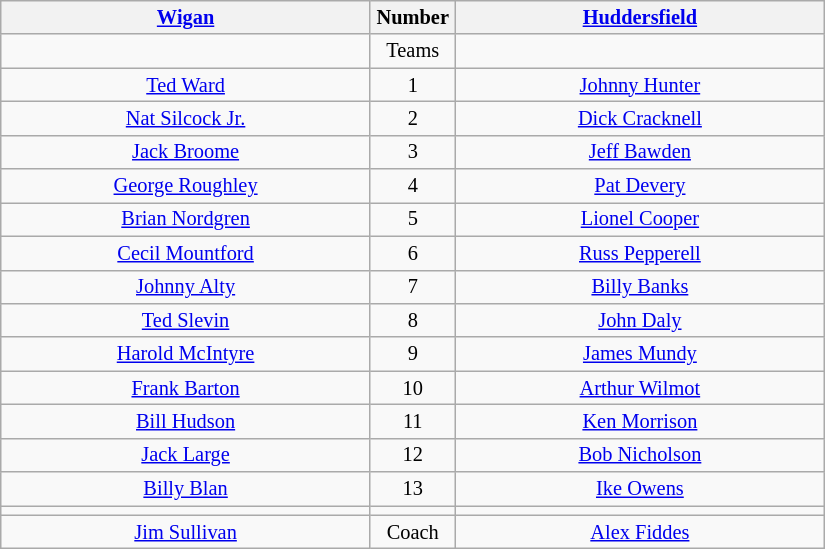<table class="wikitable" style="text-align:center; font-size: 85%">
<tr>
<th width=240 abbr=winner><a href='#'>Wigan</a></th>
<th width=50 abbr="Number">Number</th>
<th width=240 abbr=runner-up><a href='#'>Huddersfield</a></th>
</tr>
<tr>
<td></td>
<td>Teams</td>
<td></td>
</tr>
<tr>
<td><a href='#'>Ted Ward</a></td>
<td>1</td>
<td><a href='#'>Johnny Hunter</a></td>
</tr>
<tr>
<td><a href='#'>Nat Silcock Jr.</a></td>
<td>2</td>
<td><a href='#'>Dick Cracknell</a></td>
</tr>
<tr>
<td><a href='#'>Jack Broome</a></td>
<td>3</td>
<td><a href='#'>Jeff Bawden</a></td>
</tr>
<tr>
<td><a href='#'>George Roughley</a></td>
<td>4</td>
<td><a href='#'>Pat Devery</a></td>
</tr>
<tr>
<td><a href='#'>Brian Nordgren</a></td>
<td>5</td>
<td><a href='#'>Lionel Cooper</a></td>
</tr>
<tr>
<td><a href='#'>Cecil Mountford</a></td>
<td>6</td>
<td><a href='#'>Russ Pepperell</a></td>
</tr>
<tr>
<td><a href='#'>Johnny Alty</a></td>
<td>7</td>
<td><a href='#'>Billy Banks</a></td>
</tr>
<tr>
<td><a href='#'>Ted Slevin</a></td>
<td>8</td>
<td><a href='#'>John Daly</a></td>
</tr>
<tr>
<td><a href='#'>Harold McIntyre</a></td>
<td>9</td>
<td><a href='#'>James Mundy</a></td>
</tr>
<tr>
<td><a href='#'>Frank Barton</a></td>
<td>10</td>
<td><a href='#'>Arthur Wilmot</a></td>
</tr>
<tr>
<td><a href='#'>Bill Hudson</a></td>
<td>11</td>
<td><a href='#'>Ken Morrison</a></td>
</tr>
<tr>
<td><a href='#'>Jack Large</a></td>
<td>12</td>
<td><a href='#'>Bob Nicholson</a></td>
</tr>
<tr>
<td><a href='#'>Billy Blan</a></td>
<td>13</td>
<td><a href='#'>Ike Owens</a></td>
</tr>
<tr>
<td></td>
<td></td>
<td></td>
</tr>
<tr>
<td><a href='#'>Jim Sullivan</a></td>
<td>Coach</td>
<td><a href='#'>Alex Fiddes</a></td>
</tr>
</table>
